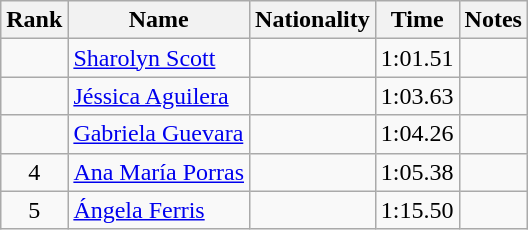<table class="wikitable sortable" style="text-align:center">
<tr>
<th>Rank</th>
<th>Name</th>
<th>Nationality</th>
<th>Time</th>
<th>Notes</th>
</tr>
<tr>
<td></td>
<td align=left><a href='#'>Sharolyn Scott</a></td>
<td align=left></td>
<td>1:01.51</td>
<td></td>
</tr>
<tr>
<td></td>
<td align=left><a href='#'>Jéssica Aguilera</a></td>
<td align=left></td>
<td>1:03.63</td>
<td></td>
</tr>
<tr>
<td></td>
<td align=left><a href='#'>Gabriela Guevara</a></td>
<td align=left></td>
<td>1:04.26</td>
<td></td>
</tr>
<tr>
<td>4</td>
<td align=left><a href='#'>Ana María Porras</a></td>
<td align=left></td>
<td>1:05.38</td>
<td></td>
</tr>
<tr>
<td>5</td>
<td align=left><a href='#'>Ángela Ferris</a></td>
<td align=left></td>
<td>1:15.50</td>
<td></td>
</tr>
</table>
